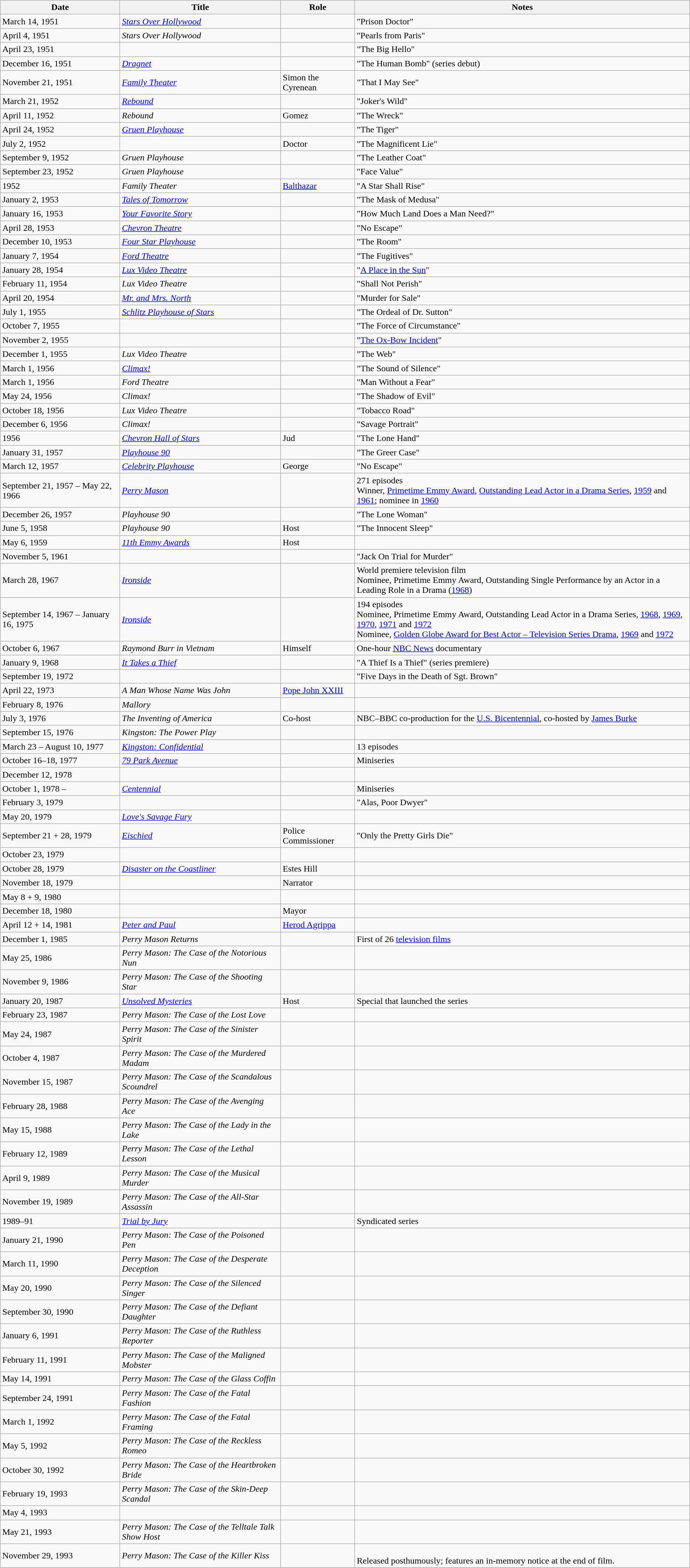<table class="wikitable sortable">
<tr>
<th class="unsortable">Date</th>
<th>Title</th>
<th>Role</th>
<th class="unsortable">Notes</th>
</tr>
<tr>
<td>March 14, 1951</td>
<td><em><a href='#'>Stars Over Hollywood</a></em></td>
<td></td>
<td>"Prison Doctor"</td>
</tr>
<tr>
<td>April 4, 1951</td>
<td><em>Stars Over Hollywood</em></td>
<td></td>
<td>"Pearls from Paris"</td>
</tr>
<tr>
<td>April 23, 1951</td>
<td><em></em></td>
<td></td>
<td>"The Big Hello"</td>
</tr>
<tr>
<td>December 16, 1951</td>
<td><em><a href='#'>Dragnet</a></em></td>
<td></td>
<td>"The Human Bomb" (series debut)</td>
</tr>
<tr>
<td>November 21, 1951</td>
<td><em><a href='#'>Family Theater</a></em></td>
<td>Simon the Cyrenean</td>
<td>"That I May See"</td>
</tr>
<tr>
<td>March 21, 1952</td>
<td><em><a href='#'>Rebound</a></em></td>
<td></td>
<td>"Joker's Wild"</td>
</tr>
<tr>
<td>April 11, 1952</td>
<td><em>Rebound</em></td>
<td>Gomez</td>
<td>"The Wreck"</td>
</tr>
<tr>
<td>April 24, 1952</td>
<td><em><a href='#'>Gruen Playhouse</a></em></td>
<td></td>
<td>"The Tiger"</td>
</tr>
<tr>
<td>July 2, 1952</td>
<td><em></em></td>
<td>Doctor</td>
<td>"The Magnificent Lie"</td>
</tr>
<tr>
<td>September 9, 1952</td>
<td><em>Gruen Playhouse</em></td>
<td></td>
<td>"The Leather Coat"</td>
</tr>
<tr>
<td>September 23, 1952</td>
<td><em>Gruen Playhouse</em></td>
<td></td>
<td>"Face Value"</td>
</tr>
<tr>
<td>1952</td>
<td><em>Family Theater</em></td>
<td><a href='#'>Balthazar</a></td>
<td>"A Star Shall Rise"</td>
</tr>
<tr>
<td>January 2, 1953</td>
<td><em><a href='#'>Tales of Tomorrow</a></em></td>
<td></td>
<td>"The Mask of Medusa"</td>
</tr>
<tr>
<td>January 16, 1953</td>
<td><em><a href='#'>Your Favorite Story</a></em></td>
<td></td>
<td>"How Much Land Does a Man Need?"</td>
</tr>
<tr>
<td>April 28, 1953</td>
<td><em><a href='#'>Chevron Theatre</a></em></td>
<td></td>
<td>"No Escape"</td>
</tr>
<tr>
<td>December 10, 1953</td>
<td><em><a href='#'>Four Star Playhouse</a></em></td>
<td></td>
<td>"The Room"</td>
</tr>
<tr>
<td>January 7, 1954</td>
<td><em><a href='#'>Ford Theatre</a></em></td>
<td></td>
<td>"The Fugitives"</td>
</tr>
<tr>
<td>January 28, 1954</td>
<td><em><a href='#'>Lux Video Theatre</a></em></td>
<td></td>
<td>"<a href='#'>A Place in the Sun</a>"</td>
</tr>
<tr>
<td>February 11, 1954</td>
<td><em>Lux Video Theatre</em></td>
<td></td>
<td>"Shall Not Perish"</td>
</tr>
<tr>
<td>April 20, 1954</td>
<td><em><a href='#'>Mr. and Mrs. North</a></em></td>
<td></td>
<td>"Murder for Sale"</td>
</tr>
<tr>
<td>July 1, 1955</td>
<td><em><a href='#'>Schlitz Playhouse of Stars</a></em></td>
<td></td>
<td>"The Ordeal of Dr. Sutton"</td>
</tr>
<tr>
<td>October 7, 1955</td>
<td><em></em></td>
<td></td>
<td>"The Force of Circumstance"</td>
</tr>
<tr>
<td>November 2, 1955</td>
<td><em></em></td>
<td></td>
<td>"<a href='#'>The Ox-Bow Incident</a>"</td>
</tr>
<tr>
<td>December 1, 1955</td>
<td><em>Lux Video Theatre</em></td>
<td></td>
<td>"The Web"</td>
</tr>
<tr>
<td>March 1, 1956</td>
<td><em><a href='#'>Climax!</a></em></td>
<td></td>
<td>"The Sound of Silence"</td>
</tr>
<tr>
<td>March 1, 1956</td>
<td><em>Ford Theatre</em></td>
<td></td>
<td>"Man Without a Fear"</td>
</tr>
<tr>
<td>May 24, 1956</td>
<td><em>Climax!</em></td>
<td></td>
<td>"The Shadow of Evil"</td>
</tr>
<tr>
<td>October 18, 1956</td>
<td><em>Lux Video Theatre</em></td>
<td></td>
<td>"Tobacco Road"</td>
</tr>
<tr>
<td>December 6, 1956</td>
<td><em>Climax!</em></td>
<td></td>
<td>"Savage Portrait"</td>
</tr>
<tr>
<td>1956</td>
<td><em><a href='#'>Chevron Hall of Stars</a></em></td>
<td>Jud</td>
<td>"The Lone Hand"</td>
</tr>
<tr>
<td>January 31, 1957</td>
<td><em><a href='#'>Playhouse 90</a></em></td>
<td></td>
<td>"The Greer Case"</td>
</tr>
<tr>
<td>March 12, 1957</td>
<td><em><a href='#'>Celebrity Playhouse</a></em></td>
<td>George</td>
<td>"No Escape"</td>
</tr>
<tr>
<td>September 21, 1957 – May 22, 1966</td>
<td><em><a href='#'>Perry Mason</a></em></td>
<td></td>
<td>271 episodes<br>Winner, <a href='#'>Primetime Emmy Award</a>, <a href='#'>Outstanding Lead Actor in a Drama Series</a>, <a href='#'>1959</a> and <a href='#'>1961</a>; nominee in <a href='#'>1960</a></td>
</tr>
<tr>
<td>December 26, 1957</td>
<td><em>Playhouse 90</em></td>
<td></td>
<td>"The Lone Woman"</td>
</tr>
<tr>
<td>June 5, 1958</td>
<td><em>Playhouse 90</em></td>
<td>Host</td>
<td>"The Innocent Sleep"</td>
</tr>
<tr>
<td>May 6, 1959</td>
<td><em><a href='#'>11th Emmy Awards</a></em></td>
<td>Host</td>
<td></td>
</tr>
<tr>
<td>November 5, 1961</td>
<td><em></em></td>
<td></td>
<td>"Jack On Trial for Murder"</td>
</tr>
<tr>
<td>March 28, 1967</td>
<td><em><a href='#'>Ironside</a></em></td>
<td></td>
<td>World premiere television film<br>Nominee, Primetime Emmy Award, Outstanding Single Performance by an Actor in a Leading Role in a Drama (<a href='#'>1968</a>)</td>
</tr>
<tr>
<td>September 14, 1967 – January 16, 1975</td>
<td><em><a href='#'>Ironside</a></em></td>
<td></td>
<td>194 episodes<br>Nominee, Primetime Emmy Award, Outstanding Lead Actor in a Drama Series, <a href='#'>1968</a>, <a href='#'>1969</a>, <a href='#'>1970</a>, <a href='#'>1971</a> and <a href='#'>1972</a><br>Nominee, <a href='#'>Golden Globe Award for Best Actor – Television Series Drama</a>, <a href='#'>1969</a> and <a href='#'>1972</a></td>
</tr>
<tr>
<td>October 6, 1967</td>
<td><em>Raymond Burr in Vietnam</em></td>
<td>Himself</td>
<td>One-hour <a href='#'>NBC News</a> documentary</td>
</tr>
<tr>
<td>January 9, 1968</td>
<td><em><a href='#'>It Takes a Thief</a></em></td>
<td></td>
<td>"A Thief Is a Thief" (series premiere)</td>
</tr>
<tr>
<td>September 19, 1972</td>
<td><em></em></td>
<td></td>
<td>"Five Days in the Death of Sgt. Brown"</td>
</tr>
<tr>
<td>April 22, 1973</td>
<td><em>A Man Whose Name Was John</em></td>
<td><a href='#'>Pope John XXIII</a></td>
<td></td>
</tr>
<tr>
<td>February 8, 1976</td>
<td><em>Mallory</em></td>
<td></td>
<td></td>
</tr>
<tr>
<td>July 3, 1976</td>
<td><em>The Inventing of America</em></td>
<td>Co-host</td>
<td>NBC–BBC co-production for the <a href='#'>U.S. Bicentennial</a>, co-hosted by <a href='#'>James Burke</a></td>
</tr>
<tr>
<td>September 15, 1976</td>
<td><em>Kingston: The Power Play</em></td>
<td></td>
<td></td>
</tr>
<tr>
<td>March 23 – August 10, 1977</td>
<td><em><a href='#'>Kingston: Confidential</a></em></td>
<td></td>
<td>13 episodes</td>
</tr>
<tr>
<td>October 16–18, 1977</td>
<td><em><a href='#'>79 Park Avenue</a></em></td>
<td></td>
<td>Miniseries</td>
</tr>
<tr>
<td>December 12, 1978</td>
<td><em></em></td>
<td></td>
<td></td>
</tr>
<tr>
<td>October 1, 1978 –</td>
<td><em><a href='#'>Centennial</a></em></td>
<td></td>
<td>Miniseries</td>
</tr>
<tr>
<td>February 3, 1979</td>
<td><em></em></td>
<td></td>
<td>"Alas, Poor Dwyer"</td>
</tr>
<tr>
<td>May 20, 1979</td>
<td><em><a href='#'>Love's Savage Fury</a></em></td>
<td></td>
<td></td>
</tr>
<tr>
<td>September 21 + 28, 1979</td>
<td><em><a href='#'>Eischied</a></em></td>
<td>Police Commissioner</td>
<td>"Only the Pretty Girls Die"</td>
</tr>
<tr>
<td>October 23, 1979</td>
<td><em></em></td>
<td></td>
<td></td>
</tr>
<tr>
<td>October 28, 1979</td>
<td><em><a href='#'>Disaster on the Coastliner</a></em></td>
<td>Estes Hill</td>
<td></td>
</tr>
<tr>
<td>November 18, 1979</td>
<td><em></em></td>
<td>Narrator</td>
<td></td>
</tr>
<tr>
<td>May 8 + 9, 1980</td>
<td><em></em></td>
<td></td>
<td></td>
</tr>
<tr>
<td>December 18, 1980</td>
<td><em></em></td>
<td>Mayor</td>
<td></td>
</tr>
<tr>
<td>April 12 + 14, 1981</td>
<td><em><a href='#'>Peter and Paul</a></em></td>
<td><a href='#'>Herod Agrippa</a></td>
<td></td>
</tr>
<tr>
<td>December 1, 1985</td>
<td><em>Perry Mason Returns</em></td>
<td></td>
<td>First of 26 <a href='#'>television films</a></td>
</tr>
<tr>
<td>May 25, 1986</td>
<td><em>Perry Mason: The Case of the Notorious Nun</em></td>
<td></td>
<td></td>
</tr>
<tr>
<td>November 9, 1986</td>
<td><em>Perry Mason: The Case of the Shooting Star</em></td>
<td></td>
<td></td>
</tr>
<tr>
<td>January 20, 1987</td>
<td><em><a href='#'>Unsolved Mysteries</a></em></td>
<td>Host</td>
<td>Special that launched the series</td>
</tr>
<tr>
<td>February 23, 1987</td>
<td><em>Perry Mason: The Case of the Lost Love</em></td>
<td></td>
<td></td>
</tr>
<tr>
<td>May 24, 1987</td>
<td><em>Perry Mason: The Case of the Sinister Spirit</em></td>
<td></td>
<td></td>
</tr>
<tr>
<td>October 4, 1987</td>
<td><em>Perry Mason: The Case of the Murdered Madam</em></td>
<td></td>
<td></td>
</tr>
<tr>
<td>November 15, 1987</td>
<td><em>Perry Mason: The Case of the Scandalous Scoundrel</em></td>
<td></td>
<td></td>
</tr>
<tr>
<td>February 28, 1988</td>
<td><em>Perry Mason: The Case of the Avenging Ace</em></td>
<td></td>
<td></td>
</tr>
<tr>
<td>May 15, 1988</td>
<td><em>Perry Mason: The Case of the Lady in the Lake</em></td>
<td></td>
<td></td>
</tr>
<tr>
<td>February 12, 1989</td>
<td><em>Perry Mason: The Case of the Lethal Lesson</em></td>
<td></td>
<td></td>
</tr>
<tr>
<td>April 9, 1989</td>
<td><em>Perry Mason: The Case of the Musical Murder</em></td>
<td></td>
<td></td>
</tr>
<tr>
<td>November 19, 1989</td>
<td><em>Perry Mason: The Case of the All-Star Assassin</em></td>
<td></td>
<td></td>
</tr>
<tr>
<td>1989–91</td>
<td><em><a href='#'>Trial by Jury</a></em></td>
<td></td>
<td>Syndicated series</td>
</tr>
<tr>
<td>January 21, 1990</td>
<td><em>Perry Mason: The Case of the Poisoned Pen</em></td>
<td></td>
<td></td>
</tr>
<tr>
<td>March 11, 1990</td>
<td><em>Perry Mason: The Case of the Desperate Deception</em></td>
<td></td>
<td></td>
</tr>
<tr>
<td>May 20, 1990</td>
<td><em>Perry Mason: The Case of the Silenced Singer</em></td>
<td></td>
<td></td>
</tr>
<tr>
<td>September 30, 1990</td>
<td><em>Perry Mason: The Case of the Defiant Daughter</em></td>
<td></td>
<td></td>
</tr>
<tr>
<td>January 6, 1991</td>
<td><em>Perry Mason: The Case of the Ruthless Reporter</em></td>
<td></td>
<td></td>
</tr>
<tr>
<td>February 11, 1991</td>
<td><em>Perry Mason: The Case of the Maligned Mobster</em></td>
<td></td>
<td></td>
</tr>
<tr>
<td>May 14, 1991</td>
<td><em>Perry Mason: The Case of the Glass Coffin</em></td>
<td></td>
<td></td>
</tr>
<tr>
<td>September 24, 1991</td>
<td><em>Perry Mason: The Case of the Fatal Fashion</em></td>
<td></td>
<td></td>
</tr>
<tr>
<td>March 1, 1992</td>
<td><em>Perry Mason: The Case of the Fatal Framing</em></td>
<td></td>
<td></td>
</tr>
<tr>
<td>May 5, 1992</td>
<td><em>Perry Mason: The Case of the Reckless Romeo</em></td>
<td></td>
<td></td>
</tr>
<tr>
<td>October 30, 1992</td>
<td><em>Perry Mason: The Case of the Heartbroken Bride</em></td>
<td></td>
<td></td>
</tr>
<tr>
<td>February 19, 1993</td>
<td><em>Perry Mason: The Case of the Skin-Deep Scandal</em></td>
<td></td>
<td></td>
</tr>
<tr>
<td>May 4, 1993</td>
<td><em></em></td>
<td></td>
<td></td>
</tr>
<tr>
<td>May 21, 1993</td>
<td><em>Perry Mason: The Case of the Telltale Talk Show Host</em></td>
<td></td>
<td></td>
</tr>
<tr>
<td>November 29, 1993</td>
<td><em>Perry Mason: The Case of the Killer Kiss</em></td>
<td></td>
<td><br>Released posthumously; features an in-memory notice at the end of film.</td>
</tr>
</table>
